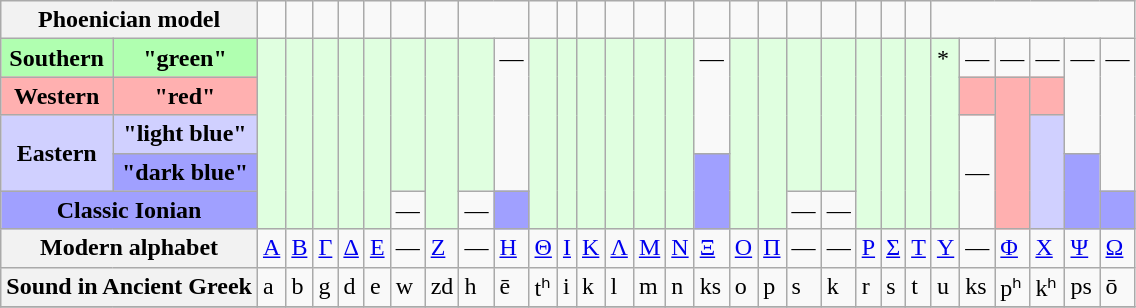<table class="wikitable">
<tr>
<th colspan="2">Phoenician model</th>
<td></td>
<td></td>
<td></td>
<td></td>
<td></td>
<td></td>
<td></td>
<td colspan="2"></td>
<td></td>
<td></td>
<td></td>
<td></td>
<td></td>
<td></td>
<td></td>
<td></td>
<td></td>
<td></td>
<td></td>
<td></td>
<td></td>
<td></td>
</tr>
<tr>
<th style="background-color:#B0FFB0;">Southern</th>
<th style="background-color:#B0FFB0;">"green"</th>
<td rowspan="5"  valign="top" style="background-color:#E0FFE0;"></td>
<td rowspan="5"  valign="top" style="background-color:#E0FFE0;"></td>
<td rowspan="5"  valign="top" style="background-color:#E0FFE0;"></td>
<td rowspan="5"  valign="top" style="background-color:#E0FFE0;"></td>
<td rowspan="5"  valign="top" style="background-color:#E0FFE0;"></td>
<td rowspan="4"  valign="top" style="background-color:#E0FFE0;"></td>
<td rowspan="5"  valign="top" style="background-color:#E0FFE0;"></td>
<td rowspan="4"  valign="top" style="background-color:#E0FFE0;"></td>
<td rowspan="4"  valign="top">—</td>
<td rowspan="5"  valign="top" style="background-color:#E0FFE0;"></td>
<td rowspan="5"  valign="top" style="background-color:#E0FFE0;"></td>
<td rowspan="5"  valign="top" style="background-color:#E0FFE0;"></td>
<td rowspan="5"  valign="top" style="background-color:#E0FFE0;"></td>
<td rowspan="5"  valign="top" style="background-color:#E0FFE0;"></td>
<td rowspan="5"  valign="top" style="background-color:#E0FFE0;"></td>
<td rowspan="3"  valign="top">—</td>
<td rowspan="5"  valign="top" style="background-color:#E0FFE0;"></td>
<td rowspan="5"  valign="top" style="background-color:#E0FFE0;"></td>
<td rowspan="4"  valign="top" style="background-color:#E0FFE0;"></td>
<td rowspan="4"  valign="top" style="background-color:#E0FFE0;"></td>
<td rowspan="5"  valign="top" style="background-color:#E0FFE0;"></td>
<td rowspan="5"  valign="top" style="background-color:#E0FFE0;"></td>
<td rowspan="5"  valign="top" style="background-color:#E0FFE0;"></td>
<td rowspan="5"  valign="top" style="background-color:#E0FFE0;">*</td>
<td rowspan="1"  valign="top">—</td>
<td rowspan="1"  valign="top">—</td>
<td rowspan="1"  valign="top">—</td>
<td rowspan="3"  valign="top">—</td>
<td rowspan="4"  valign="top">—</td>
</tr>
<tr>
<th rowspan="1" style="background-color:#FFB0B0;">Western</th>
<th style="background-color:#FFB0B0;">"red"</th>
<td rowspan="1" style="background-color:#FFB0B0;"></td>
<td rowspan="4" style="background-color:#FFB0B0;"></td>
<td rowspan="1" style="background-color:#FFB0B0;"></td>
</tr>
<tr>
<th rowspan="2" style="background-color:#D0D0FF;">Eastern</th>
<th style="background-color:#D0D0FF;">"light blue"</th>
<td rowspan="3">—</td>
<td rowspan="3" style="background-color:#D0D0FF;"></td>
</tr>
<tr>
<th style="background-color:#A0A0FF;">"dark blue"</th>
<td rowspan="2" style="background-color:#A0A0FF;"></td>
<td rowspan="2" style="background-color:#A0A0FF;"></td>
</tr>
<tr>
<th colspan="2" style="background-color:#A0A0FF;">Classic Ionian</th>
<td>—</td>
<td>—</td>
<td style="background-color:#A0A0FF;"></td>
<td>—</td>
<td>—</td>
<td style="background-color:#A0A0FF;"></td>
</tr>
<tr>
<th colspan="2">Modern alphabet</th>
<td><a href='#'>Α</a></td>
<td><a href='#'>Β</a></td>
<td><a href='#'>Γ</a></td>
<td><a href='#'>Δ</a></td>
<td><a href='#'>Ε</a></td>
<td>—</td>
<td><a href='#'>Ζ</a></td>
<td>—</td>
<td><a href='#'>Η</a></td>
<td><a href='#'>Θ</a></td>
<td><a href='#'>Ι</a></td>
<td><a href='#'>Κ</a></td>
<td><a href='#'>Λ</a></td>
<td><a href='#'>Μ</a></td>
<td><a href='#'>Ν</a></td>
<td><a href='#'>Ξ</a></td>
<td><a href='#'>Ο</a></td>
<td><a href='#'>Π</a></td>
<td>—</td>
<td>—</td>
<td><a href='#'>Ρ</a></td>
<td><a href='#'>Σ</a></td>
<td><a href='#'>Τ</a></td>
<td><a href='#'>Υ</a></td>
<td>—</td>
<td><a href='#'>Φ</a></td>
<td><a href='#'>Χ</a></td>
<td><a href='#'>Ψ</a></td>
<td><a href='#'>Ω</a></td>
</tr>
<tr>
<th colspan="2">Sound in Ancient Greek</th>
<td>a</td>
<td>b</td>
<td>g</td>
<td>d</td>
<td>e</td>
<td>w</td>
<td>zd</td>
<td>h</td>
<td>ē</td>
<td>tʰ</td>
<td>i</td>
<td>k</td>
<td>l</td>
<td>m</td>
<td>n</td>
<td>ks</td>
<td>o</td>
<td>p</td>
<td>s</td>
<td>k</td>
<td>r</td>
<td>s</td>
<td>t</td>
<td>u</td>
<td>ks</td>
<td>pʰ</td>
<td>kʰ</td>
<td>ps</td>
<td>ō</td>
</tr>
<tr>
</tr>
</table>
